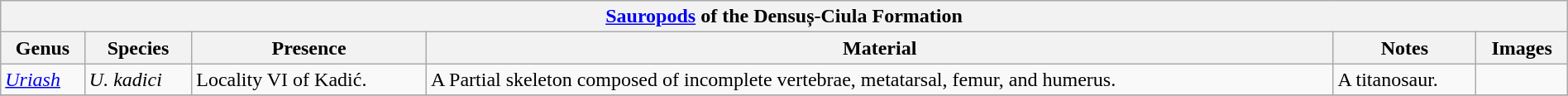<table class="wikitable" align="center" width="100%">
<tr>
<th colspan="6" align="center"><strong><a href='#'>Sauropods</a></strong> of the Densuș-Ciula Formation</th>
</tr>
<tr>
<th>Genus</th>
<th>Species</th>
<th>Presence</th>
<th>Material</th>
<th>Notes</th>
<th>Images</th>
</tr>
<tr>
<td><em><a href='#'>Uriash</a></em></td>
<td><em>U.  kadici</em></td>
<td>Locality VI of Kadić.</td>
<td>A Partial skeleton composed of incomplete vertebrae, metatarsal, femur, and humerus.</td>
<td>A titanosaur.</td>
<td></td>
</tr>
<tr>
</tr>
</table>
